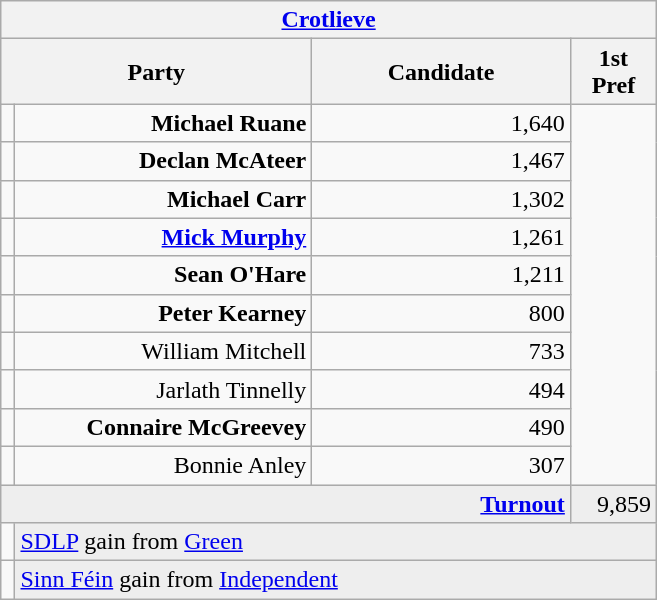<table class="wikitable">
<tr>
<th colspan="4" align="center"><a href='#'>Crotlieve</a></th>
</tr>
<tr>
<th colspan="2" align="center" width=200>Party</th>
<th width=165>Candidate</th>
<th width=50>1st Pref</th>
</tr>
<tr>
<td></td>
<td align="right"><strong>Michael Ruane</strong></td>
<td align="right">1,640</td>
</tr>
<tr>
<td></td>
<td align="right"><strong>Declan McAteer</strong></td>
<td align="right">1,467</td>
</tr>
<tr>
<td></td>
<td align="right"><strong>Michael Carr</strong></td>
<td align="right">1,302</td>
</tr>
<tr>
<td></td>
<td align="right"><strong><a href='#'>Mick Murphy</a></strong></td>
<td align="right">1,261</td>
</tr>
<tr>
<td></td>
<td align="right"><strong>Sean O'Hare</strong></td>
<td align="right">1,211</td>
</tr>
<tr>
<td></td>
<td align="right"><strong>Peter Kearney</strong></td>
<td align="right">800</td>
</tr>
<tr>
<td></td>
<td align="right">William Mitchell</td>
<td align="right">733</td>
</tr>
<tr>
<td></td>
<td align="right">Jarlath Tinnelly</td>
<td align="right">494</td>
</tr>
<tr>
<td></td>
<td align="right"><strong>Connaire McGreevey</strong></td>
<td align="right">490</td>
</tr>
<tr>
<td></td>
<td align="right">Bonnie Anley</td>
<td align="right">307</td>
</tr>
<tr bgcolor="EEEEEE">
<td colspan=3 align="right"><strong><a href='#'>Turnout</a></strong></td>
<td align="right">9,859</td>
</tr>
<tr>
<td bgcolor=></td>
<td colspan=3 bgcolor="EEEEEE"><a href='#'>SDLP</a> gain from <a href='#'>Green</a></td>
</tr>
<tr>
<td bgcolor=></td>
<td colspan=3 bgcolor="EEEEEE"><a href='#'>Sinn Féin</a> gain from <a href='#'>Independent</a></td>
</tr>
</table>
